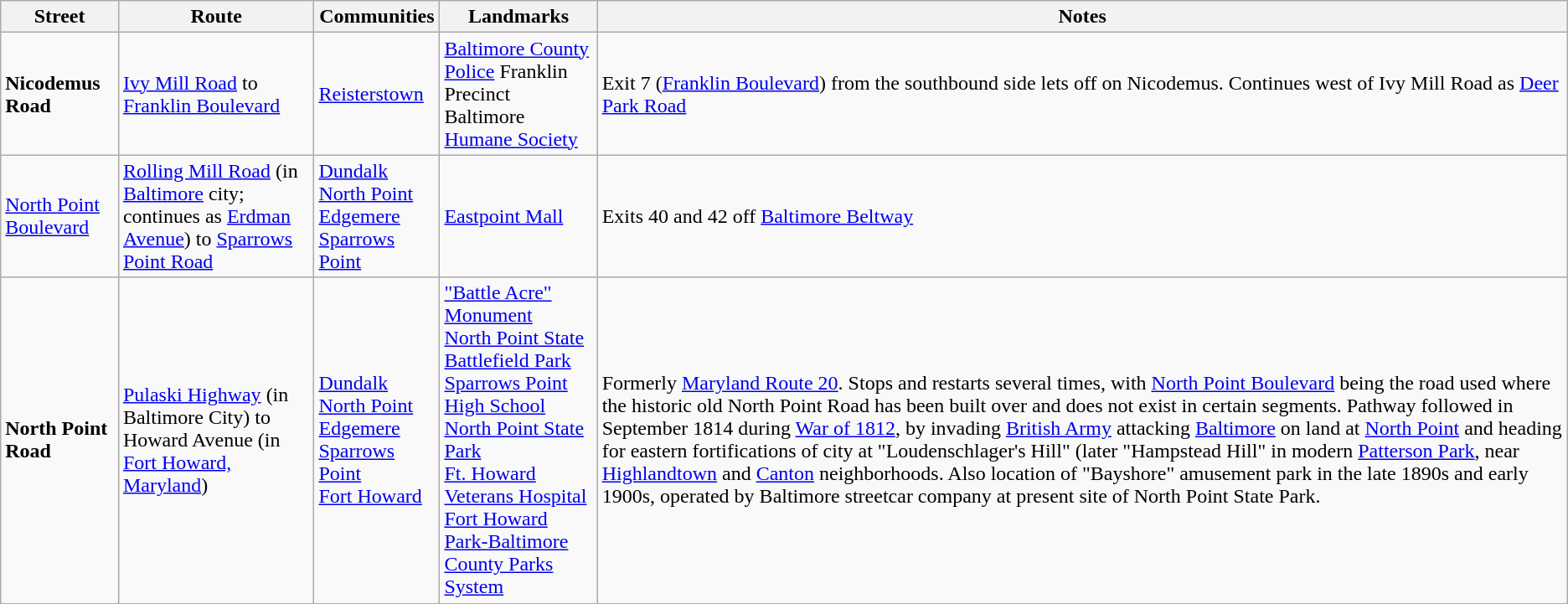<table class="wikitable">
<tr>
<th>Street</th>
<th>Route</th>
<th>Communities</th>
<th>Landmarks</th>
<th>Notes</th>
</tr>
<tr>
<td><strong>Nicodemus Road</strong></td>
<td><a href='#'>Ivy Mill Road</a> to <a href='#'>Franklin Boulevard</a></td>
<td><a href='#'>Reisterstown</a></td>
<td><a href='#'>Baltimore County Police</a> Franklin Precinct<br>Baltimore <a href='#'>Humane Society</a></td>
<td>Exit 7 (<a href='#'>Franklin Boulevard</a>) from the southbound side lets off on Nicodemus. Continues west of Ivy Mill Road as <a href='#'>Deer Park Road</a></td>
</tr>
<tr>
<td><a href='#'>North Point Boulevard</a></td>
<td><a href='#'>Rolling Mill Road</a> (in <a href='#'>Baltimore</a> city; continues as <a href='#'>Erdman Avenue</a>) to <a href='#'>Sparrows Point Road</a></td>
<td><a href='#'>Dundalk</a><br><a href='#'>North Point</a><br><a href='#'>Edgemere</a><br><a href='#'>Sparrows Point</a></td>
<td><a href='#'>Eastpoint Mall</a></td>
<td>Exits 40 and 42 off <a href='#'>Baltimore Beltway</a></td>
</tr>
<tr>
<td><strong>North Point Road</strong></td>
<td><a href='#'>Pulaski Highway</a> (in Baltimore City) to Howard Avenue (in <a href='#'>Fort Howard, Maryland</a>)</td>
<td><a href='#'>Dundalk</a><br><a href='#'>North Point</a><br><a href='#'>Edgemere</a><br><a href='#'>Sparrows Point</a><br><a href='#'>Fort Howard</a></td>
<td><a href='#'>"Battle Acre" Monument</a><br><a href='#'>North Point State Battlefield Park</a><br> <a href='#'>Sparrows Point High School</a><br><a href='#'>North Point State Park</a><br><a href='#'>Ft. Howard Veterans Hospital</a><br> <a href='#'>Fort Howard Park-Baltimore County Parks System</a></td>
<td>Formerly <a href='#'>Maryland Route 20</a>. Stops and restarts several times, with <a href='#'>North Point Boulevard</a> being the road used where the historic old North Point Road has been built over and does not exist in certain segments. Pathway followed in September 1814 during <a href='#'>War of 1812</a>, by invading <a href='#'>British Army</a> attacking <a href='#'>Baltimore</a> on land at <a href='#'>North Point</a> and heading for eastern fortifications of city at "Loudenschlager's Hill" (later "Hampstead Hill" in modern <a href='#'>Patterson Park</a>, near <a href='#'>Highlandtown</a> and <a href='#'>Canton</a> neighborhoods. Also location of "Bayshore" amusement park in the late 1890s and early 1900s, operated by Baltimore streetcar company at present site of North Point State Park.</td>
</tr>
</table>
